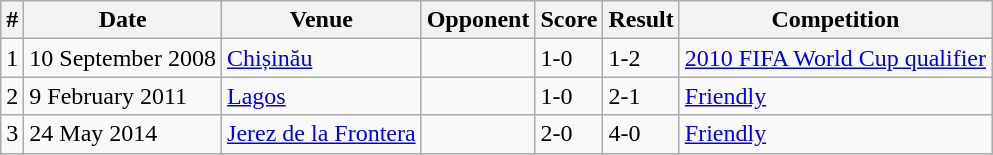<table class="wikitable">
<tr>
<th>#</th>
<th>Date</th>
<th>Venue</th>
<th>Opponent</th>
<th>Score</th>
<th>Result</th>
<th>Competition</th>
</tr>
<tr>
<td>1</td>
<td>10 September 2008</td>
<td><a href='#'>Chișinău</a></td>
<td></td>
<td>1-0</td>
<td>1-2</td>
<td><a href='#'>2010 FIFA World Cup qualifier</a></td>
</tr>
<tr>
<td>2</td>
<td>9 February 2011</td>
<td><a href='#'>Lagos</a></td>
<td></td>
<td>1-0</td>
<td>2-1</td>
<td><a href='#'>Friendly</a></td>
</tr>
<tr>
<td>3</td>
<td>24 May 2014</td>
<td><a href='#'>Jerez de la Frontera</a></td>
<td></td>
<td>2-0</td>
<td>4-0</td>
<td><a href='#'>Friendly</a></td>
</tr>
</table>
